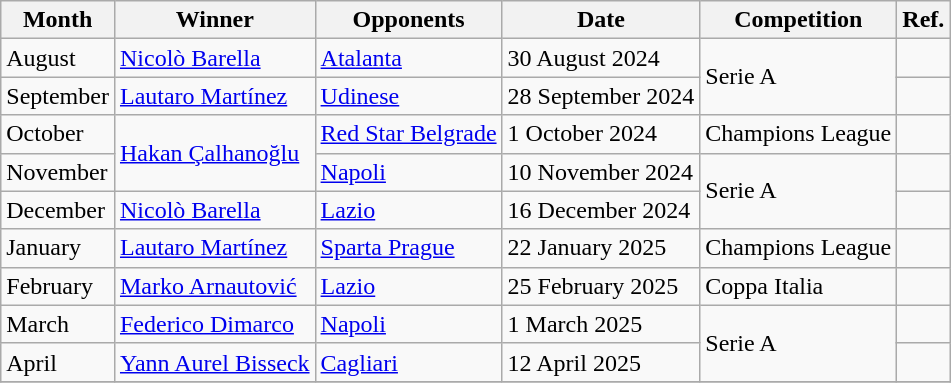<table class="wikitable">
<tr>
<th>Month</th>
<th>Winner</th>
<th>Opponents</th>
<th>Date</th>
<th>Competition</th>
<th>Ref.</th>
</tr>
<tr>
<td>August</td>
<td> <a href='#'>Nicolò Barella</a></td>
<td><a href='#'>Atalanta</a></td>
<td>30 August 2024</td>
<td rowspan="2">Serie A</td>
<td></td>
</tr>
<tr>
<td>September</td>
<td> <a href='#'>Lautaro Martínez</a></td>
<td><a href='#'>Udinese</a></td>
<td>28 September 2024</td>
<td></td>
</tr>
<tr>
<td>October</td>
<td rowspan="2"> <a href='#'>Hakan Çalhanoğlu</a></td>
<td> <a href='#'>Red Star Belgrade</a></td>
<td>1 October 2024</td>
<td>Champions League</td>
<td></td>
</tr>
<tr>
<td>November</td>
<td><a href='#'>Napoli</a></td>
<td>10 November 2024</td>
<td rowspan="2">Serie A</td>
<td></td>
</tr>
<tr>
<td>December</td>
<td> <a href='#'>Nicolò Barella</a></td>
<td><a href='#'>Lazio</a></td>
<td>16 December 2024</td>
<td></td>
</tr>
<tr>
<td>January</td>
<td> <a href='#'>Lautaro Martínez</a></td>
<td> <a href='#'>Sparta Prague</a></td>
<td>22 January 2025</td>
<td>Champions League</td>
<td></td>
</tr>
<tr>
<td>February</td>
<td> <a href='#'>Marko Arnautović</a></td>
<td><a href='#'>Lazio</a></td>
<td>25 February 2025</td>
<td>Coppa Italia</td>
<td></td>
</tr>
<tr>
<td>March</td>
<td> <a href='#'>Federico Dimarco</a></td>
<td><a href='#'>Napoli</a></td>
<td>1 March 2025</td>
<td rowspan="2">Serie A</td>
<td></td>
</tr>
<tr>
<td>April</td>
<td> <a href='#'>Yann Aurel Bisseck</a></td>
<td><a href='#'>Cagliari</a></td>
<td>12 April 2025</td>
<td></td>
</tr>
<tr>
</tr>
</table>
